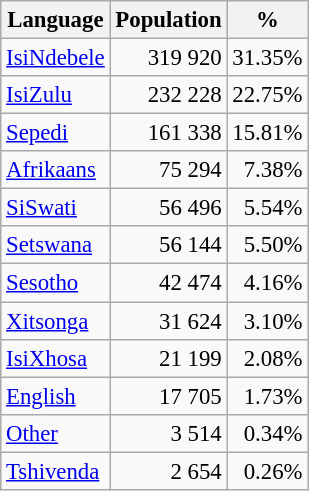<table class="wikitable" style="font-size: 95%; text-align: right">
<tr>
<th>Language</th>
<th>Population</th>
<th>%</th>
</tr>
<tr>
<td align=left><a href='#'>IsiNdebele</a></td>
<td>319 920</td>
<td>31.35%</td>
</tr>
<tr>
<td align=left><a href='#'>IsiZulu</a></td>
<td>232 228</td>
<td>22.75%</td>
</tr>
<tr>
<td align=left><a href='#'>Sepedi</a></td>
<td>161 338</td>
<td>15.81%</td>
</tr>
<tr>
<td align=left><a href='#'>Afrikaans</a></td>
<td>75 294</td>
<td>7.38%</td>
</tr>
<tr>
<td align=left><a href='#'>SiSwati</a></td>
<td>56 496</td>
<td>5.54%</td>
</tr>
<tr>
<td align=left><a href='#'>Setswana</a></td>
<td>56 144</td>
<td>5.50%</td>
</tr>
<tr>
<td align=left><a href='#'>Sesotho</a></td>
<td>42 474</td>
<td>4.16%</td>
</tr>
<tr>
<td align=left><a href='#'>Xitsonga</a></td>
<td>31 624</td>
<td>3.10%</td>
</tr>
<tr>
<td align=left><a href='#'>IsiXhosa</a></td>
<td>21 199</td>
<td>2.08%</td>
</tr>
<tr>
<td align=left><a href='#'>English</a></td>
<td>17 705</td>
<td>1.73%</td>
</tr>
<tr>
<td align=left><a href='#'>Other</a></td>
<td>3 514</td>
<td>0.34%</td>
</tr>
<tr>
<td align=left><a href='#'>Tshivenda</a></td>
<td>2 654</td>
<td>0.26%</td>
</tr>
</table>
